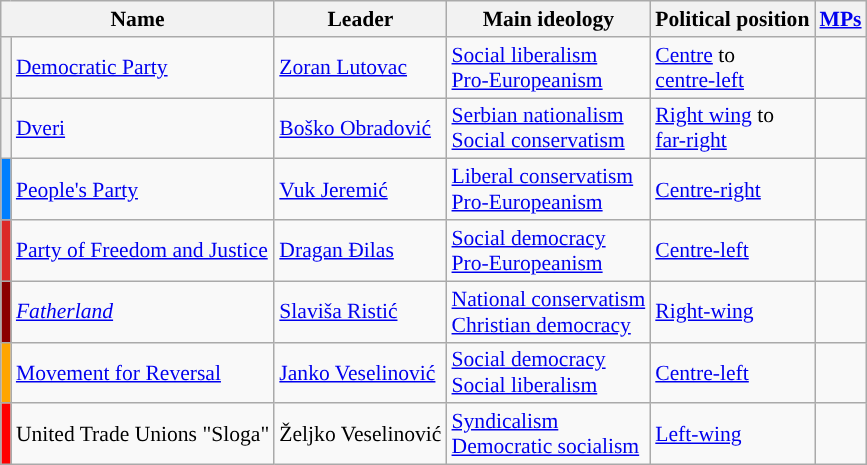<table class="wikitable" style="text-align; font-size:90%;">
<tr>
<th colspan=2>Name</th>
<th>Leader</th>
<th>Main ideology</th>
<th>Political position</th>
<th><a href='#'>MPs</a> </th>
</tr>
<tr>
<th style="background-color:"></th>
<td><a href='#'>Democratic Party</a><br></td>
<td><a href='#'>Zoran Lutovac</a></td>
<td><a href='#'>Social liberalism</a><br><a href='#'>Pro-Europeanism</a></td>
<td><a href='#'>Centre</a> to<br><a href='#'>centre-left</a></td>
<td></td>
</tr>
<tr>
<th style="background-color:"></th>
<td><a href='#'>Dveri</a><br></td>
<td><a href='#'>Boško Obradović</a></td>
<td><a href='#'>Serbian nationalism</a><br><a href='#'>Social conservatism</a></td>
<td><a href='#'>Right wing</a> to <br><a href='#'>far-right</a></td>
<td></td>
</tr>
<tr>
<th style="background-color:#007FFF; color:white;"></th>
<td><a href='#'>People's Party</a><br></td>
<td><a href='#'>Vuk Jeremić</a></td>
<td><a href='#'>Liberal conservatism</a><br><a href='#'>Pro-Europeanism</a></td>
<td><a href='#'>Centre-right</a></td>
<td></td>
</tr>
<tr>
<th style="background-color:#DB2927; color:white;"></th>
<td><a href='#'>Party of Freedom and Justice</a><br></td>
<td><a href='#'>Dragan Đilas</a></td>
<td><a href='#'>Social democracy</a><br><a href='#'>Pro-Europeanism</a></td>
<td><a href='#'>Centre-left</a></td>
<td></td>
</tr>
<tr>
<th style="background-color:darkred; color:white;"></th>
<td><em><a href='#'>Fatherland</a></em><br></td>
<td><a href='#'>Slaviša Ristić</a></td>
<td><a href='#'>National conservatism</a><br><a href='#'>Christian democracy</a></td>
<td><a href='#'>Right-wing</a></td>
<td></td>
</tr>
<tr>
<th style="background-color:orange; color:white;"></th>
<td><a href='#'>Movement for Reversal</a><br></td>
<td><a href='#'>Janko Veselinović</a></td>
<td><a href='#'>Social democracy</a><br><a href='#'>Social liberalism</a></td>
<td><a href='#'>Centre-left</a></td>
<td></td>
</tr>
<tr>
<th style="background-color:red; color:white;"></th>
<td>United Trade Unions "Sloga"<br></td>
<td>Željko Veselinović</td>
<td><a href='#'>Syndicalism</a><br><a href='#'>Democratic socialism</a></td>
<td><a href='#'>Left-wing</a></td>
<td></td>
</tr>
</table>
